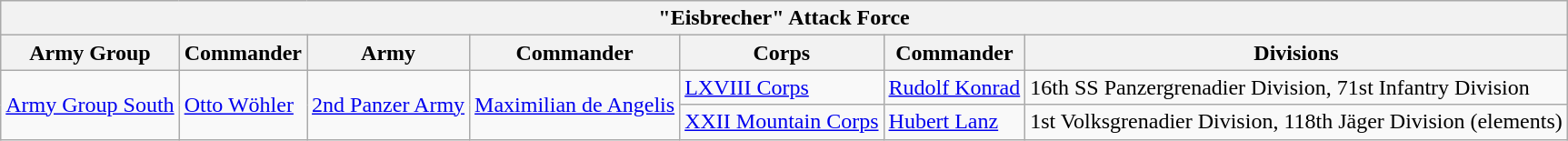<table class="wikitable mw-collapsible mw-collapsed">
<tr>
<th colspan="7">"Eisbrecher" Attack Force</th>
</tr>
<tr>
<th>Army Group</th>
<th>Commander</th>
<th>Army</th>
<th>Commander</th>
<th>Corps</th>
<th>Commander</th>
<th>Divisions</th>
</tr>
<tr>
<td rowspan="2"><a href='#'>Army Group South</a></td>
<td rowspan="2"><a href='#'>Otto Wöhler</a></td>
<td rowspan="2"><a href='#'>2nd Panzer Army</a></td>
<td rowspan="2"><a href='#'>Maximilian de Angelis</a></td>
<td><a href='#'>LXVIII Corps</a></td>
<td><a href='#'>Rudolf Konrad</a></td>
<td>16th SS Panzergrenadier Division, 71st Infantry Division</td>
</tr>
<tr>
<td><a href='#'>XXII Mountain Corps</a></td>
<td><a href='#'>Hubert Lanz</a></td>
<td>1st Volksgrenadier Division, 118th Jäger Division (elements)</td>
</tr>
</table>
